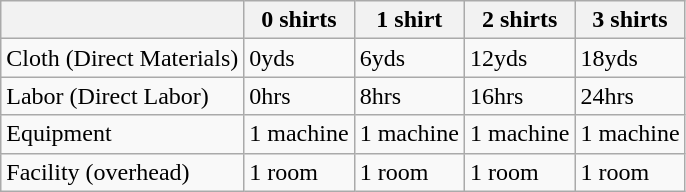<table class="wikitable">
<tr>
<th></th>
<th>0 shirts</th>
<th>1 shirt</th>
<th>2 shirts</th>
<th>3 shirts</th>
</tr>
<tr>
<td>Cloth (Direct Materials)</td>
<td>0yds</td>
<td>6yds</td>
<td>12yds</td>
<td>18yds</td>
</tr>
<tr>
<td>Labor (Direct Labor)</td>
<td>0hrs</td>
<td>8hrs</td>
<td>16hrs</td>
<td>24hrs</td>
</tr>
<tr>
<td>Equipment</td>
<td>1 machine</td>
<td>1 machine</td>
<td>1 machine</td>
<td>1 machine</td>
</tr>
<tr>
<td>Facility (overhead)</td>
<td>1 room</td>
<td>1 room</td>
<td>1 room</td>
<td>1 room</td>
</tr>
</table>
